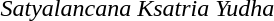<table>
<tr>
<td></td>
<td><em>Satyalancana Ksatria Yudha</em></td>
</tr>
</table>
